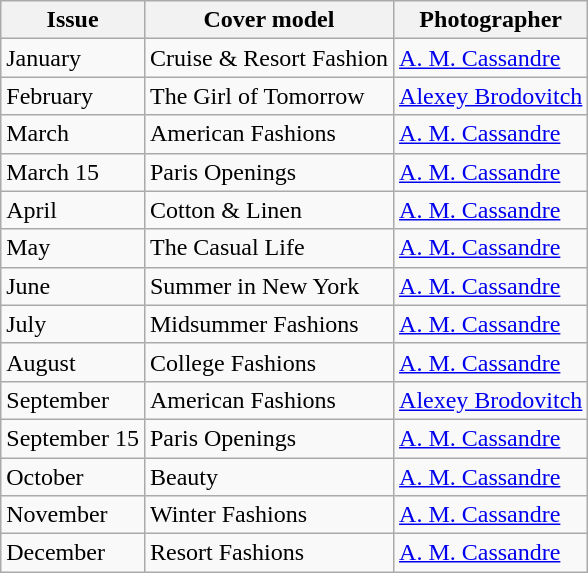<table class="sortable wikitable">
<tr>
<th>Issue</th>
<th>Cover model</th>
<th>Photographer</th>
</tr>
<tr>
<td>January</td>
<td>Cruise & Resort Fashion</td>
<td><a href='#'>A. M. Cassandre</a></td>
</tr>
<tr>
<td>February</td>
<td>The Girl of Tomorrow</td>
<td><a href='#'>Alexey Brodovitch</a></td>
</tr>
<tr>
<td>March</td>
<td>American Fashions</td>
<td><a href='#'>A. M. Cassandre</a></td>
</tr>
<tr>
<td>March 15</td>
<td>Paris Openings</td>
<td><a href='#'>A. M. Cassandre</a></td>
</tr>
<tr>
<td>April</td>
<td>Cotton & Linen</td>
<td><a href='#'>A. M. Cassandre</a></td>
</tr>
<tr>
<td>May</td>
<td>The Casual Life</td>
<td><a href='#'>A. M. Cassandre</a></td>
</tr>
<tr>
<td>June</td>
<td>Summer in New York</td>
<td><a href='#'>A. M. Cassandre</a></td>
</tr>
<tr>
<td>July</td>
<td>Midsummer Fashions</td>
<td><a href='#'>A. M. Cassandre</a></td>
</tr>
<tr>
<td>August</td>
<td>College Fashions</td>
<td><a href='#'>A. M. Cassandre</a></td>
</tr>
<tr>
<td>September</td>
<td>American Fashions</td>
<td><a href='#'>Alexey Brodovitch</a></td>
</tr>
<tr>
<td>September 15</td>
<td>Paris Openings</td>
<td><a href='#'>A. M. Cassandre</a></td>
</tr>
<tr>
<td>October</td>
<td>Beauty</td>
<td><a href='#'>A. M. Cassandre</a></td>
</tr>
<tr>
<td>November</td>
<td>Winter Fashions</td>
<td><a href='#'>A. M. Cassandre</a></td>
</tr>
<tr>
<td>December</td>
<td>Resort Fashions</td>
<td><a href='#'>A. M. Cassandre</a></td>
</tr>
</table>
